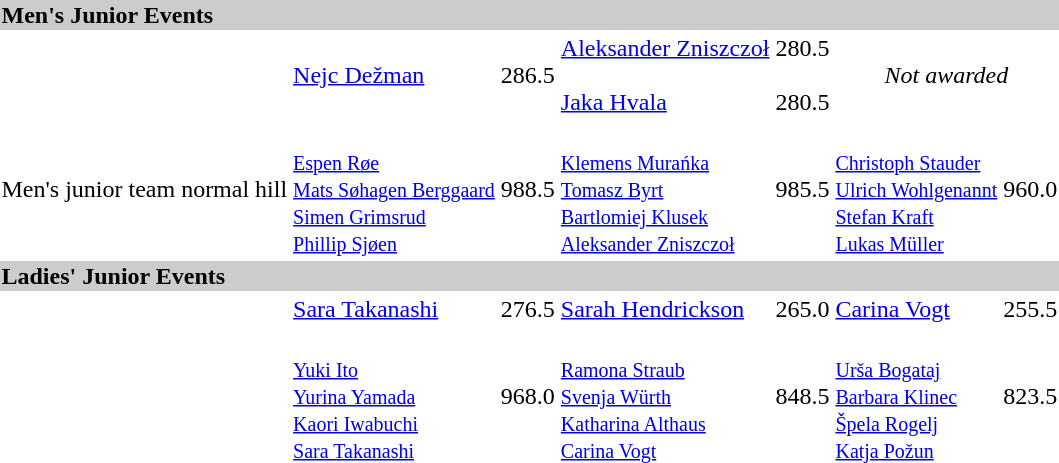<table>
<tr style="background:#ccc;">
<td colspan=7><strong>Men's Junior Events</strong></td>
</tr>
<tr>
<td></td>
<td><a href='#'>Nejc Dežman</a><br></td>
<td>286.5</td>
<td><a href='#'>Aleksander Zniszczoł</a><br><br><a href='#'>Jaka Hvala</a><br></td>
<td>280.5<br><br>280.5</td>
<td colspan="2" align="center"><em>Not awarded</em></td>
</tr>
<tr>
<td>Men's junior team normal hill</td>
<td><br><small><a href='#'>Espen Røe</a><br><a href='#'>Mats Søhagen Berggaard</a><br><a href='#'>Simen Grimsrud</a><br><a href='#'>Phillip Sjøen</a></small></td>
<td>988.5</td>
<td><br><small><a href='#'>Klemens Murańka</a><br><a href='#'>Tomasz Byrt</a><br><a href='#'>Bartlomiej Klusek</a><br><a href='#'>Aleksander Zniszczoł</a></small></td>
<td>985.5</td>
<td><br><small><a href='#'>Christoph Stauder</a><br><a href='#'>Ulrich Wohlgenannt</a><br><a href='#'>Stefan Kraft</a><br><a href='#'>Lukas Müller</a></small></td>
<td>960.0</td>
</tr>
<tr style="background:#ccc;">
<td colspan=7><strong>Ladies' Junior Events</strong></td>
</tr>
<tr>
<td></td>
<td><a href='#'>Sara Takanashi</a><br></td>
<td>276.5</td>
<td><a href='#'>Sarah Hendrickson</a><br></td>
<td>265.0</td>
<td><a href='#'>Carina Vogt</a><br></td>
<td>255.5</td>
</tr>
<tr>
<td></td>
<td><br><small><a href='#'>Yuki Ito</a><br><a href='#'>Yurina Yamada</a><br><a href='#'>Kaori Iwabuchi</a><br><a href='#'>Sara Takanashi</a></small></td>
<td>968.0</td>
<td><br><small><a href='#'>Ramona Straub</a><br><a href='#'>Svenja Würth</a><br><a href='#'>Katharina Althaus</a><br><a href='#'>Carina Vogt</a></small></td>
<td>848.5</td>
<td><br><small><a href='#'>Urša Bogataj</a><br><a href='#'>Barbara Klinec</a><br><a href='#'>Špela Rogelj</a><br><a href='#'>Katja Požun</a></small></td>
<td>823.5</td>
</tr>
<tr>
</tr>
</table>
